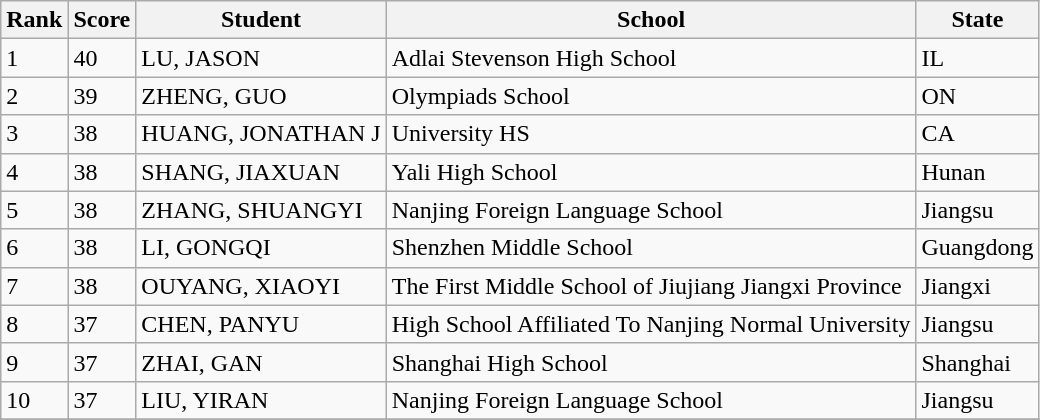<table class="wikitable">
<tr>
<th>Rank</th>
<th>Score</th>
<th>Student</th>
<th>School</th>
<th>State</th>
</tr>
<tr>
<td>1</td>
<td>40</td>
<td>LU, JASON</td>
<td>Adlai Stevenson High School</td>
<td>IL</td>
</tr>
<tr>
<td>2</td>
<td>39</td>
<td>ZHENG, GUO</td>
<td>Olympiads School</td>
<td>ON</td>
</tr>
<tr>
<td>3</td>
<td>38</td>
<td>HUANG, JONATHAN J</td>
<td>University HS</td>
<td>CA</td>
</tr>
<tr>
<td>4</td>
<td>38</td>
<td>SHANG, JIAXUAN</td>
<td>Yali High School</td>
<td>Hunan</td>
</tr>
<tr>
<td>5</td>
<td>38</td>
<td>ZHANG, SHUANGYI</td>
<td>Nanjing Foreign Language School</td>
<td>Jiangsu</td>
</tr>
<tr>
<td>6</td>
<td>38</td>
<td>LI, GONGQI</td>
<td>Shenzhen Middle School</td>
<td>Guangdong</td>
</tr>
<tr>
<td>7</td>
<td>38</td>
<td>OUYANG, XIAOYI</td>
<td>The First Middle School of Jiujiang Jiangxi Province</td>
<td>Jiangxi</td>
</tr>
<tr>
<td>8</td>
<td>37</td>
<td>CHEN, PANYU</td>
<td>High School Affiliated To Nanjing Normal University</td>
<td>Jiangsu</td>
</tr>
<tr>
<td>9</td>
<td>37</td>
<td>ZHAI, GAN</td>
<td>Shanghai High School</td>
<td>Shanghai</td>
</tr>
<tr>
<td>10</td>
<td>37</td>
<td>LIU, YIRAN</td>
<td>Nanjing Foreign Language School</td>
<td>Jiangsu</td>
</tr>
<tr>
</tr>
</table>
